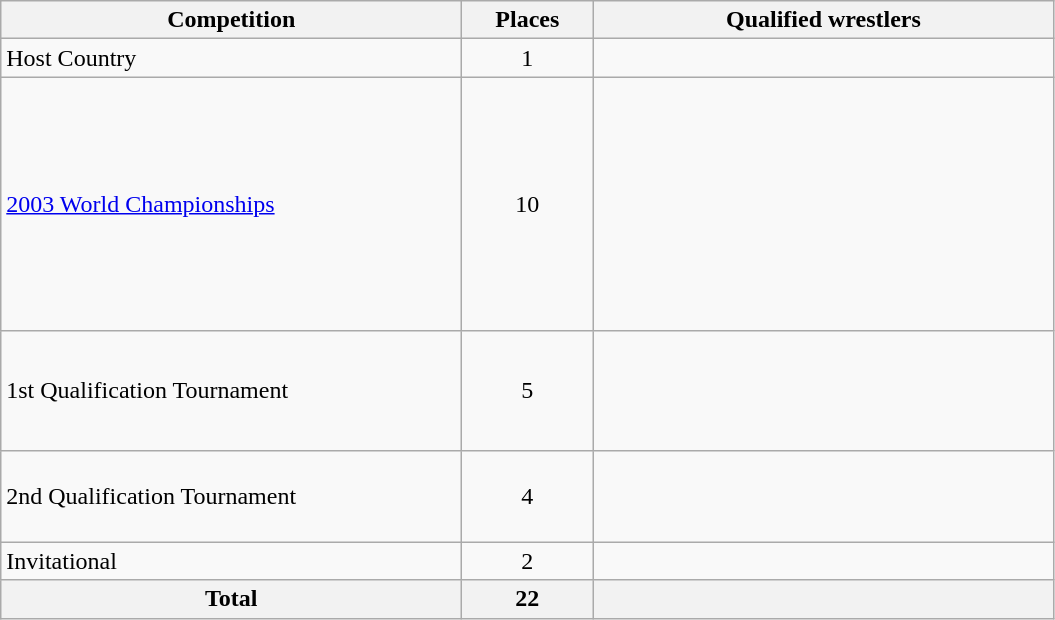<table class = "wikitable">
<tr>
<th width=300>Competition</th>
<th width=80>Places</th>
<th width=300>Qualified wrestlers</th>
</tr>
<tr>
<td>Host Country</td>
<td align="center">1</td>
<td></td>
</tr>
<tr>
<td><a href='#'>2003 World Championships</a></td>
<td align="center">10</td>
<td><br><br><br><br><br><br><br><br><br></td>
</tr>
<tr>
<td>1st Qualification Tournament</td>
<td align="center">5</td>
<td><br><br><br><br></td>
</tr>
<tr>
<td>2nd Qualification Tournament</td>
<td align="center">4</td>
<td><br><br><br></td>
</tr>
<tr>
<td>Invitational</td>
<td align="center">2</td>
<td><br></td>
</tr>
<tr>
<th>Total</th>
<th>22</th>
<th></th>
</tr>
</table>
